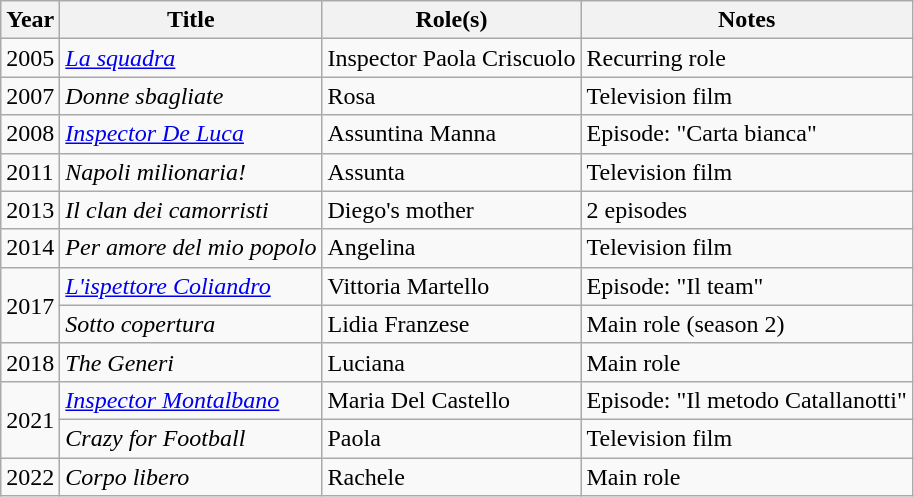<table class="wikitable plainrowheaders sortable">
<tr>
<th scope="col">Year</th>
<th scope="col">Title</th>
<th scope="col">Role(s)</th>
<th scope="col" class="unsortable">Notes</th>
</tr>
<tr>
<td>2005</td>
<td><em><a href='#'>La squadra</a></em></td>
<td>Inspector Paola Criscuolo</td>
<td>Recurring role</td>
</tr>
<tr>
<td>2007</td>
<td><em>Donne sbagliate</em></td>
<td>Rosa</td>
<td>Television film</td>
</tr>
<tr>
<td>2008</td>
<td><em><a href='#'>Inspector De Luca</a></em></td>
<td>Assuntina Manna</td>
<td>Episode: "Carta bianca"</td>
</tr>
<tr>
<td>2011</td>
<td><em>Napoli milionaria!</em></td>
<td>Assunta</td>
<td>Television film</td>
</tr>
<tr>
<td>2013</td>
<td><em>Il clan dei camorristi</em></td>
<td>Diego's mother</td>
<td>2 episodes</td>
</tr>
<tr>
<td>2014</td>
<td><em>Per amore del mio popolo</em></td>
<td>Angelina</td>
<td>Television film</td>
</tr>
<tr>
<td rowspan="2">2017</td>
<td><em><a href='#'>L'ispettore Coliandro</a></em></td>
<td>Vittoria Martello</td>
<td>Episode: "Il team"</td>
</tr>
<tr>
<td><em>Sotto copertura</em></td>
<td>Lidia Franzese</td>
<td>Main role (season 2)</td>
</tr>
<tr>
<td>2018</td>
<td><em>The Generi</em></td>
<td>Luciana</td>
<td>Main role</td>
</tr>
<tr>
<td rowspan="2">2021</td>
<td><em><a href='#'>Inspector Montalbano</a></em></td>
<td>Maria Del Castello</td>
<td>Episode: "Il metodo Catallanotti"</td>
</tr>
<tr>
<td><em>Crazy for Football</em></td>
<td>Paola</td>
<td>Television film</td>
</tr>
<tr>
<td>2022</td>
<td><em>Corpo libero</em></td>
<td>Rachele</td>
<td>Main role</td>
</tr>
</table>
